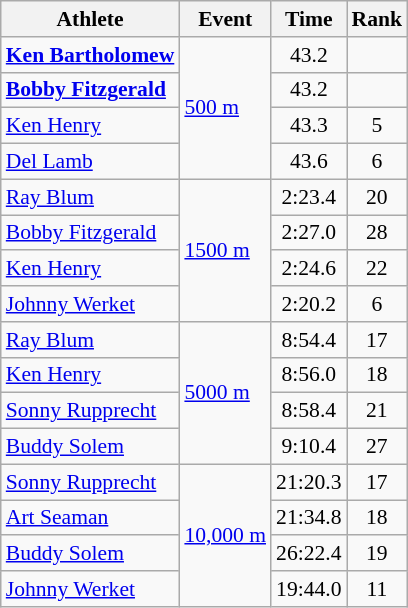<table class=wikitable style=font-size:90%;text-align:center>
<tr>
<th>Athlete</th>
<th>Event</th>
<th>Time</th>
<th>Rank</th>
</tr>
<tr>
<td align=left><strong><a href='#'>Ken Bartholomew</a></strong></td>
<td align=left rowspan=4><a href='#'>500 m</a></td>
<td>43.2</td>
<td></td>
</tr>
<tr>
<td align=left><strong><a href='#'>Bobby Fitzgerald</a></strong></td>
<td>43.2</td>
<td></td>
</tr>
<tr>
<td align=left><a href='#'>Ken Henry</a></td>
<td>43.3</td>
<td>5</td>
</tr>
<tr>
<td align=left><a href='#'>Del Lamb</a></td>
<td>43.6</td>
<td>6</td>
</tr>
<tr>
<td align=left><a href='#'>Ray Blum</a></td>
<td align=left rowspan=4><a href='#'>1500 m</a></td>
<td>2:23.4</td>
<td>20</td>
</tr>
<tr>
<td align=left><a href='#'>Bobby Fitzgerald</a></td>
<td>2:27.0</td>
<td>28</td>
</tr>
<tr>
<td align=left><a href='#'>Ken Henry</a></td>
<td>2:24.6</td>
<td>22</td>
</tr>
<tr>
<td align=left><a href='#'>Johnny Werket</a></td>
<td>2:20.2</td>
<td>6</td>
</tr>
<tr>
<td align=left><a href='#'>Ray Blum</a></td>
<td align=left rowspan=4><a href='#'>5000 m</a></td>
<td>8:54.4</td>
<td>17</td>
</tr>
<tr>
<td align=left><a href='#'>Ken Henry</a></td>
<td>8:56.0</td>
<td>18</td>
</tr>
<tr>
<td align=left><a href='#'>Sonny Rupprecht</a></td>
<td>8:58.4</td>
<td>21</td>
</tr>
<tr>
<td align=left><a href='#'>Buddy Solem</a></td>
<td>9:10.4</td>
<td>27</td>
</tr>
<tr>
<td align=left><a href='#'>Sonny Rupprecht</a></td>
<td align=left rowspan=4><a href='#'>10,000 m</a></td>
<td>21:20.3</td>
<td>17</td>
</tr>
<tr>
<td align=left><a href='#'>Art Seaman</a></td>
<td>21:34.8</td>
<td>18</td>
</tr>
<tr>
<td align=left><a href='#'>Buddy Solem</a></td>
<td>26:22.4</td>
<td>19</td>
</tr>
<tr>
<td align=left><a href='#'>Johnny Werket</a></td>
<td>19:44.0</td>
<td>11</td>
</tr>
</table>
